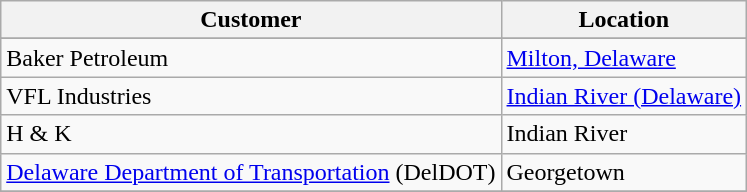<table class = "wikitable">
<tr>
<th>Customer</th>
<th>Location</th>
</tr>
<tr>
</tr>
<tr>
<td>Baker Petroleum</td>
<td><a href='#'>Milton, Delaware</a></td>
</tr>
<tr>
<td>VFL Industries</td>
<td><a href='#'>Indian River (Delaware)</a></td>
</tr>
<tr>
<td>H & K</td>
<td>Indian River</td>
</tr>
<tr>
<td><a href='#'>Delaware Department of Transportation</a> (DelDOT)</td>
<td>Georgetown</td>
</tr>
<tr>
</tr>
</table>
